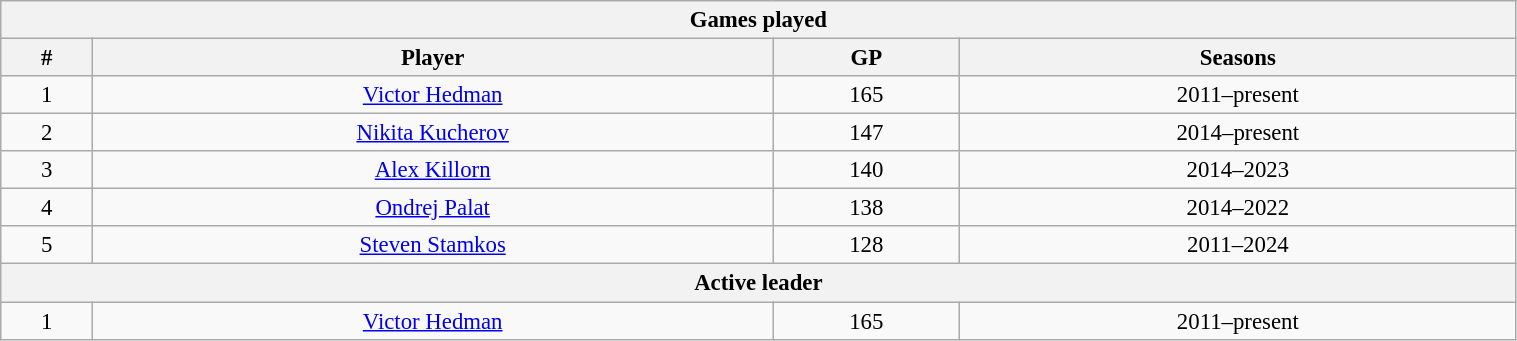<table class="wikitable" style="text-align: center; font-size: 95%" width="80%">
<tr>
<th colspan="4">Games played</th>
</tr>
<tr>
<th>#</th>
<th>Player</th>
<th>GP</th>
<th>Seasons</th>
</tr>
<tr>
<td>1</td>
<td><a href='#'>Victor Hedman</a></td>
<td>165</td>
<td>2011–present</td>
</tr>
<tr>
<td>2</td>
<td><a href='#'>Nikita Kucherov</a></td>
<td>147</td>
<td>2014–present</td>
</tr>
<tr>
<td>3</td>
<td><a href='#'>Alex Killorn</a></td>
<td>140</td>
<td>2014–2023</td>
</tr>
<tr>
<td>4</td>
<td><a href='#'>Ondrej Palat</a></td>
<td>138</td>
<td>2014–2022</td>
</tr>
<tr>
<td>5</td>
<td><a href='#'>Steven Stamkos</a></td>
<td>128</td>
<td>2011–2024</td>
</tr>
<tr>
<th colspan="4">Active leader</th>
</tr>
<tr>
<td>1</td>
<td><a href='#'>Victor Hedman</a></td>
<td>165</td>
<td>2011–present</td>
</tr>
</table>
